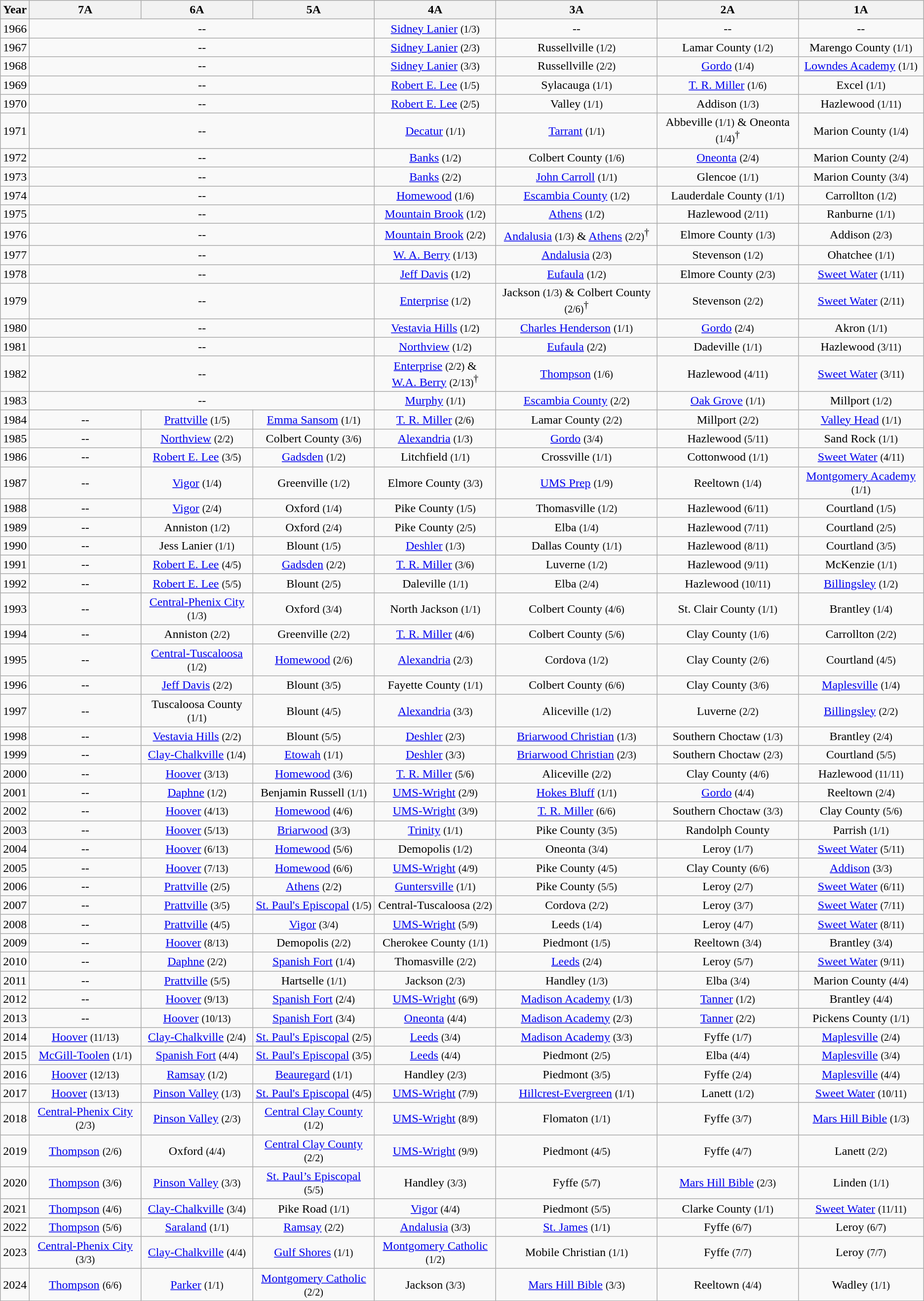<table class="wikitable" style="text-align:center">
<tr>
<th>Year</th>
<th>7A</th>
<th>6A</th>
<th>5A</th>
<th>4A</th>
<th>3A</th>
<th>2A</th>
<th>1A</th>
</tr>
<tr>
<td>1966</td>
<td colspan="3">--</td>
<td><a href='#'>Sidney Lanier</a> <small>(1/3)</small></td>
<td>--</td>
<td>--</td>
<td>--</td>
</tr>
<tr>
<td>1967</td>
<td colspan="3">--</td>
<td><a href='#'>Sidney Lanier</a> <small>(2/3)</small></td>
<td>Russellville <small>(1/2)</small></td>
<td>Lamar County <small>(1/2)</small></td>
<td>Marengo County <small>(1/1)</small></td>
</tr>
<tr>
<td>1968</td>
<td colspan="3">--</td>
<td><a href='#'>Sidney Lanier</a> <small>(3/3)</small></td>
<td>Russellville <small>(2/2)</small></td>
<td><a href='#'>Gordo</a> <small>(1/4)</small></td>
<td><a href='#'>Lowndes Academy</a> <small>(1/1)</small></td>
</tr>
<tr>
<td>1969</td>
<td colspan="3">--</td>
<td><a href='#'>Robert E. Lee</a> <small>(1/5)</small></td>
<td>Sylacauga <small>(1/1)</small></td>
<td><a href='#'>T. R. Miller</a> <small>(1/6)</small></td>
<td>Excel <small>(1/1)</small></td>
</tr>
<tr>
<td>1970</td>
<td colspan="3">--</td>
<td><a href='#'>Robert E. Lee</a> <small>(2/5)</small></td>
<td>Valley <small>(1/1)</small></td>
<td>Addison <small>(1/3)</small></td>
<td>Hazlewood <small>(1/11)</small></td>
</tr>
<tr>
<td>1971</td>
<td colspan="3">--</td>
<td><a href='#'>Decatur</a> <small>(1/1)</small></td>
<td><a href='#'>Tarrant</a> <small>(1/1)</small></td>
<td>Abbeville <small>(1/1)</small> & Oneonta <small>(1/4)</small><sup>†</sup><br></td>
<td>Marion County <small>(1/4)</small></td>
</tr>
<tr>
<td>1972</td>
<td colspan="3">--</td>
<td><a href='#'>Banks</a> <small>(1/2)</small></td>
<td>Colbert County <small>(1/6)</small></td>
<td><a href='#'>Oneonta</a> <small>(2/4)</small></td>
<td>Marion County <small>(2/4)</small></td>
</tr>
<tr>
<td>1973</td>
<td colspan="3">--</td>
<td><a href='#'>Banks</a> <small>(2/2)</small></td>
<td><a href='#'>John Carroll</a> <small>(1/1)</small></td>
<td>Glencoe <small>(1/1)</small></td>
<td>Marion County <small>(3/4)</small></td>
</tr>
<tr>
<td>1974</td>
<td colspan="3">--</td>
<td><a href='#'>Homewood</a> <small>(1/6)</small></td>
<td><a href='#'>Escambia County</a> <small>(1/2)</small></td>
<td>Lauderdale County <small>(1/1)</small></td>
<td>Carrollton <small>(1/2)</small></td>
</tr>
<tr>
<td>1975</td>
<td colspan="3">--</td>
<td><a href='#'>Mountain Brook</a> <small>(1/2)</small></td>
<td><a href='#'>Athens</a> <small>(1/2)</small></td>
<td>Hazlewood <small>(2/11)</small></td>
<td>Ranburne <small>(1/1)</small></td>
</tr>
<tr>
<td>1976</td>
<td colspan="3">--</td>
<td><a href='#'>Mountain Brook</a> <small>(2/2)</small></td>
<td><a href='#'>Andalusia</a> <small>(1/3)</small> & <a href='#'>Athens</a> <small>(2/2)</small><sup>†</sup><br></td>
<td>Elmore County <small>(1/3)</small></td>
<td>Addison <small>(2/3)</small></td>
</tr>
<tr>
<td>1977</td>
<td colspan="3">--</td>
<td><a href='#'>W. A. Berry</a> <small>(1/13)</small></td>
<td><a href='#'>Andalusia</a> <small>(2/3)</small></td>
<td>Stevenson <small>(1/2)</small></td>
<td>Ohatchee <small>(1/1)</small></td>
</tr>
<tr>
<td>1978</td>
<td colspan="3">--</td>
<td><a href='#'>Jeff Davis</a> <small>(1/2)</small></td>
<td><a href='#'>Eufaula</a> <small>(1/2)</small></td>
<td>Elmore County <small>(2/3)</small></td>
<td><a href='#'>Sweet Water</a> <small>(1/11)</small></td>
</tr>
<tr>
<td>1979</td>
<td colspan="3">--</td>
<td><a href='#'>Enterprise</a> <small>(1/2)</small></td>
<td>Jackson <small>(1/3)</small> & Colbert County <small>(2/6)</small><sup>†</sup><br></td>
<td>Stevenson <small>(2/2)</small></td>
<td><a href='#'>Sweet Water</a> <small>(2/11)</small></td>
</tr>
<tr>
<td>1980</td>
<td colspan="3">--</td>
<td><a href='#'>Vestavia Hills</a> <small>(1/2)</small></td>
<td><a href='#'>Charles Henderson</a> <small>(1/1)</small></td>
<td><a href='#'>Gordo</a> <small>(2/4)</small></td>
<td>Akron <small>(1/1)</small></td>
</tr>
<tr>
<td>1981</td>
<td colspan="3">--</td>
<td><a href='#'>Northview</a> <small>(1/2)</small></td>
<td><a href='#'>Eufaula</a> <small>(2/2)</small></td>
<td>Dadeville <small>(1/1)</small></td>
<td>Hazlewood <small>(3/11)</small></td>
</tr>
<tr>
<td>1982</td>
<td colspan="3">--</td>
<td><a href='#'>Enterprise</a> <small>(2/2)</small> &<br><a href='#'>W.A. Berry</a> <small>(2/13)</small><sup>†</sup><br></td>
<td><a href='#'>Thompson</a> <small>(1/6)</small></td>
<td>Hazlewood <small>(4/11)</small></td>
<td><a href='#'>Sweet Water</a> <small>(3/11)</small></td>
</tr>
<tr>
<td>1983</td>
<td colspan="3">--</td>
<td><a href='#'>Murphy</a> <small>(1/1)</small></td>
<td><a href='#'>Escambia County</a> <small>(2/2)</small></td>
<td><a href='#'>Oak Grove</a> <small>(1/1)</small></td>
<td>Millport <small>(1/2)</small></td>
</tr>
<tr>
<td>1984</td>
<td>--</td>
<td><a href='#'>Prattville</a> <small>(1/5)</small></td>
<td><a href='#'>Emma Sansom</a> <small>(1/1)</small></td>
<td><a href='#'>T. R. Miller</a> <small>(2/6)</small></td>
<td>Lamar County <small>(2/2)</small></td>
<td>Millport <small>(2/2)</small></td>
<td><a href='#'>Valley Head</a> <small>(1/1)</small></td>
</tr>
<tr>
<td>1985</td>
<td>--</td>
<td><a href='#'>Northview</a> <small>(2/2)</small></td>
<td>Colbert County <small>(3/6)</small></td>
<td><a href='#'>Alexandria</a> <small>(1/3)</small></td>
<td><a href='#'>Gordo</a> <small>(3/4)</small></td>
<td>Hazlewood <small>(5/11)</small></td>
<td>Sand Rock <small>(1/1)</small></td>
</tr>
<tr>
<td>1986</td>
<td>--</td>
<td><a href='#'>Robert E. Lee</a> <small>(3/5)</small></td>
<td><a href='#'>Gadsden</a> <small>(1/2)</small></td>
<td>Litchfield <small>(1/1)</small></td>
<td>Crossville <small>(1/1)</small></td>
<td>Cottonwood <small>(1/1)</small></td>
<td><a href='#'>Sweet Water</a> <small>(4/11)</small></td>
</tr>
<tr>
<td>1987</td>
<td>--</td>
<td><a href='#'>Vigor</a> <small>(1/4)</small></td>
<td>Greenville <small>(1/2)</small></td>
<td>Elmore County <small>(3/3)</small></td>
<td><a href='#'>UMS Prep</a> <small>(1/9)</small></td>
<td>Reeltown <small>(1/4)</small></td>
<td><a href='#'>Montgomery Academy</a> <small>(1/1)</small></td>
</tr>
<tr>
<td>1988</td>
<td>--</td>
<td><a href='#'>Vigor</a> <small>(2/4)</small></td>
<td>Oxford <small>(1/4)</small></td>
<td>Pike County <small>(1/5)</small></td>
<td>Thomasville <small>(1/2)</small></td>
<td>Hazlewood <small>(6/11)</small></td>
<td>Courtland <small>(1/5)</small></td>
</tr>
<tr>
<td>1989</td>
<td>--</td>
<td>Anniston <small>(1/2)</small></td>
<td>Oxford <small>(2/4)</small></td>
<td>Pike County <small>(2/5)</small></td>
<td>Elba <small>(1/4)</small></td>
<td>Hazlewood <small>(7/11)</small></td>
<td>Courtland <small>(2/5)</small></td>
</tr>
<tr>
<td>1990</td>
<td>--</td>
<td>Jess Lanier <small>(1/1)</small></td>
<td>Blount <small>(1/5)</small></td>
<td><a href='#'>Deshler</a> <small>(1/3)</small></td>
<td>Dallas County <small>(1/1)</small></td>
<td>Hazlewood <small>(8/11)</small></td>
<td>Courtland <small>(3/5)</small></td>
</tr>
<tr>
<td>1991</td>
<td>--</td>
<td><a href='#'>Robert E. Lee</a> <small>(4/5)</small></td>
<td><a href='#'>Gadsden</a> <small>(2/2)</small></td>
<td><a href='#'>T. R. Miller</a> <small>(3/6)</small></td>
<td>Luverne <small>(1/2)</small></td>
<td>Hazlewood <small>(9/11)</small></td>
<td>McKenzie <small>(1/1)</small></td>
</tr>
<tr>
<td>1992</td>
<td>--</td>
<td><a href='#'>Robert E. Lee</a> <small>(5/5)</small></td>
<td>Blount <small>(2/5)</small></td>
<td>Daleville <small>(1/1)</small></td>
<td>Elba <small>(2/4)</small></td>
<td>Hazlewood <small>(10/11)</small></td>
<td><a href='#'>Billingsley</a> <small>(1/2)</small></td>
</tr>
<tr>
<td>1993</td>
<td>--</td>
<td><a href='#'>Central-Phenix City</a> <small>(1/3)</small></td>
<td>Oxford <small>(3/4)</small></td>
<td>North Jackson <small>(1/1)</small></td>
<td>Colbert County <small>(4/6)</small></td>
<td>St. Clair County <small>(1/1)</small></td>
<td>Brantley <small>(1/4)</small></td>
</tr>
<tr>
<td>1994</td>
<td>--</td>
<td>Anniston <small>(2/2)</small></td>
<td>Greenville <small>(2/2)</small></td>
<td><a href='#'>T. R. Miller</a> <small>(4/6)</small></td>
<td>Colbert County <small>(5/6)</small></td>
<td>Clay County <small>(1/6)</small></td>
<td>Carrollton <small>(2/2)</small></td>
</tr>
<tr>
<td>1995</td>
<td>--</td>
<td><a href='#'>Central-Tuscaloosa</a> <small>(1/2)</small></td>
<td><a href='#'>Homewood</a> <small>(2/6)</small></td>
<td><a href='#'>Alexandria</a> <small>(2/3)</small></td>
<td>Cordova <small>(1/2)</small></td>
<td>Clay County <small>(2/6)</small></td>
<td>Courtland <small>(4/5)</small></td>
</tr>
<tr>
<td>1996</td>
<td>--</td>
<td><a href='#'>Jeff Davis</a> <small>(2/2)</small></td>
<td>Blount <small>(3/5)</small></td>
<td>Fayette County <small>(1/1)</small></td>
<td>Colbert County <small>(6/6)</small></td>
<td>Clay County <small>(3/6)</small></td>
<td><a href='#'>Maplesville</a> <small>(1/4)</small></td>
</tr>
<tr>
<td>1997</td>
<td>--</td>
<td>Tuscaloosa County <small>(1/1)</small></td>
<td>Blount <small>(4/5)</small></td>
<td><a href='#'>Alexandria</a> <small>(3/3)</small></td>
<td>Aliceville <small>(1/2)</small></td>
<td>Luverne <small>(2/2)</small></td>
<td><a href='#'>Billingsley</a> <small>(2/2)</small></td>
</tr>
<tr>
<td>1998</td>
<td>--</td>
<td><a href='#'>Vestavia Hills</a> <small>(2/2)</small></td>
<td>Blount <small>(5/5)</small></td>
<td><a href='#'>Deshler</a> <small>(2/3)</small></td>
<td><a href='#'>Briarwood Christian</a> <small>(1/3)</small></td>
<td>Southern Choctaw <small>(1/3)</small></td>
<td>Brantley <small>(2/4)</small></td>
</tr>
<tr>
<td>1999</td>
<td>--</td>
<td><a href='#'>Clay-Chalkville</a> <small>(1/4)</small></td>
<td><a href='#'>Etowah</a> <small>(1/1)</small></td>
<td><a href='#'>Deshler</a> <small>(3/3)</small></td>
<td><a href='#'>Briarwood Christian</a> <small>(2/3)</small></td>
<td>Southern Choctaw <small>(2/3)</small></td>
<td>Courtland <small>(5/5)</small></td>
</tr>
<tr>
<td>2000</td>
<td>--</td>
<td><a href='#'>Hoover</a> <small>(3/13)</small></td>
<td><a href='#'>Homewood</a> <small>(3/6)</small></td>
<td><a href='#'>T. R. Miller</a> <small>(5/6)</small></td>
<td>Aliceville <small>(2/2)</small></td>
<td>Clay County <small>(4/6)</small></td>
<td>Hazlewood <small>(11/11)</small></td>
</tr>
<tr>
<td>2001</td>
<td>--</td>
<td><a href='#'>Daphne</a> <small>(1/2)</small></td>
<td>Benjamin Russell <small>(1/1)</small></td>
<td><a href='#'>UMS-Wright</a> <small>(2/9)</small></td>
<td><a href='#'>Hokes Bluff</a> <small>(1/1)</small></td>
<td><a href='#'>Gordo</a> <small>(4/4)</small></td>
<td>Reeltown <small>(2/4)</small></td>
</tr>
<tr>
<td>2002</td>
<td>--</td>
<td><a href='#'>Hoover</a> <small>(4/13)</small></td>
<td><a href='#'>Homewood</a> <small>(4/6)</small></td>
<td><a href='#'>UMS-Wright</a> <small>(3/9)</small></td>
<td><a href='#'>T. R. Miller</a> <small>(6/6)</small></td>
<td>Southern Choctaw <small>(3/3)</small></td>
<td>Clay County <small>(5/6)</small></td>
</tr>
<tr>
<td>2003</td>
<td>--</td>
<td><a href='#'>Hoover</a> <small>(5/13)</small></td>
<td><a href='#'>Briarwood</a> <small>(3/3)</small></td>
<td><a href='#'>Trinity</a> <small>(1/1)</small></td>
<td>Pike County <small>(3/5)</small></td>
<td>Randolph County</td>
<td>Parrish <small>(1/1)</small></td>
</tr>
<tr>
<td>2004</td>
<td>--</td>
<td><a href='#'>Hoover</a> <small>(6/13)</small></td>
<td><a href='#'>Homewood</a> <small>(5/6)</small></td>
<td>Demopolis <small>(1/2)</small></td>
<td>Oneonta <small>(3/4)</small></td>
<td>Leroy <small>(1/7)</small></td>
<td><a href='#'>Sweet Water</a> <small>(5/11)</small></td>
</tr>
<tr>
<td>2005</td>
<td>--</td>
<td><a href='#'>Hoover</a> <small>(7/13)</small></td>
<td><a href='#'>Homewood</a> <small>(6/6)</small></td>
<td><a href='#'>UMS-Wright</a> <small>(4/9)</small></td>
<td>Pike County <small>(4/5)</small></td>
<td>Clay County <small>(6/6)</small></td>
<td><a href='#'>Addison</a> <small>(3/3)</small></td>
</tr>
<tr>
<td>2006</td>
<td>--</td>
<td><a href='#'>Prattville</a> <small>(2/5)</small></td>
<td><a href='#'>Athens</a> <small>(2/2)</small></td>
<td><a href='#'>Guntersville</a> <small>(1/1)</small></td>
<td>Pike County <small>(5/5)</small></td>
<td>Leroy <small>(2/7)</small></td>
<td><a href='#'>Sweet Water</a> <small>(6/11)</small></td>
</tr>
<tr>
<td>2007</td>
<td>--</td>
<td><a href='#'>Prattville</a> <small>(3/5)</small></td>
<td><a href='#'>St. Paul's Episcopal</a> <small>(1/5)</small></td>
<td>Central-Tuscaloosa <small>(2/2)</small></td>
<td>Cordova <small>(2/2)</small></td>
<td>Leroy <small>(3/7)</small></td>
<td><a href='#'>Sweet Water</a> <small>(7/11)</small></td>
</tr>
<tr>
<td>2008</td>
<td>--</td>
<td><a href='#'>Prattville</a> <small>(4/5)</small></td>
<td><a href='#'>Vigor</a> <small>(3/4)</small></td>
<td><a href='#'>UMS-Wright</a> <small>(5/9)</small></td>
<td>Leeds <small>(1/4)</small></td>
<td>Leroy <small>(4/7)</small></td>
<td><a href='#'>Sweet Water</a> <small>(8/11)</small></td>
</tr>
<tr>
<td>2009</td>
<td>--</td>
<td><a href='#'>Hoover</a> <small>(8/13)</small></td>
<td>Demopolis <small>(2/2)</small></td>
<td>Cherokee County <small>(1/1)</small></td>
<td>Piedmont <small>(1/5)</small></td>
<td>Reeltown <small>(3/4)</small></td>
<td>Brantley <small>(3/4)</small></td>
</tr>
<tr>
<td>2010</td>
<td>--</td>
<td><a href='#'>Daphne</a> <small>(2/2)</small></td>
<td><a href='#'>Spanish Fort</a> <small>(1/4)</small></td>
<td>Thomasville <small>(2/2)</small></td>
<td><a href='#'>Leeds</a> <small>(2/4)</small></td>
<td>Leroy <small>(5/7)</small></td>
<td><a href='#'>Sweet Water</a> <small>(9/11)</small></td>
</tr>
<tr>
<td>2011</td>
<td>--</td>
<td><a href='#'>Prattville</a> <small>(5/5)</small></td>
<td>Hartselle <small>(1/1)</small></td>
<td>Jackson <small>(2/3)</small></td>
<td>Handley <small>(1/3)</small></td>
<td>Elba <small>(3/4)</small></td>
<td>Marion County <small>(4/4)</small></td>
</tr>
<tr>
<td>2012</td>
<td>--</td>
<td><a href='#'>Hoover</a> <small>(9/13)</small></td>
<td><a href='#'>Spanish Fort</a> <small>(2/4)</small></td>
<td><a href='#'>UMS-Wright</a> <small>(6/9)</small></td>
<td><a href='#'>Madison Academy</a> <small>(1/3)</small></td>
<td><a href='#'>Tanner</a> <small>(1/2)</small></td>
<td>Brantley <small>(4/4)</small></td>
</tr>
<tr>
<td>2013</td>
<td>--</td>
<td><a href='#'>Hoover</a> <small>(10/13)</small></td>
<td><a href='#'>Spanish Fort</a> <small>(3/4)</small></td>
<td><a href='#'>Oneonta</a> <small>(4/4)</small></td>
<td><a href='#'>Madison Academy</a> <small>(2/3)</small></td>
<td><a href='#'>Tanner</a> <small>(2/2)</small></td>
<td>Pickens County <small>(1/1)</small></td>
</tr>
<tr>
<td>2014</td>
<td><a href='#'>Hoover</a> <small>(11/13)</small></td>
<td><a href='#'>Clay-Chalkville</a> <small>(2/4)</small></td>
<td><a href='#'>St. Paul's Episcopal</a> <small>(2/5)</small></td>
<td><a href='#'>Leeds</a> <small>(3/4)</small></td>
<td><a href='#'>Madison Academy</a> <small>(3/3)</small></td>
<td>Fyffe <small>(1/7)</small></td>
<td><a href='#'>Maplesville</a> <small>(2/4)</small></td>
</tr>
<tr>
<td>2015</td>
<td><a href='#'>McGill-Toolen</a> <small>(1/1)</small></td>
<td><a href='#'>Spanish Fort</a> <small>(4/4)</small></td>
<td><a href='#'>St. Paul's Episcopal</a> <small>(3/5)</small></td>
<td><a href='#'>Leeds</a> <small>(4/4)</small></td>
<td>Piedmont <small>(2/5)</small></td>
<td>Elba <small>(4/4)</small></td>
<td><a href='#'>Maplesville</a> <small>(3/4)</small></td>
</tr>
<tr>
<td>2016</td>
<td><a href='#'>Hoover</a> <small>(12/13)</small></td>
<td><a href='#'>Ramsay</a> <small>(1/2)</small></td>
<td><a href='#'>Beauregard</a> <small>(1/1)</small></td>
<td>Handley <small>(2/3)</small></td>
<td>Piedmont <small>(3/5)</small></td>
<td>Fyffe <small>(2/4)</small></td>
<td><a href='#'>Maplesville</a> <small>(4/4)</small></td>
</tr>
<tr>
<td>2017</td>
<td><a href='#'>Hoover</a> <small>(13/13)</small></td>
<td><a href='#'>Pinson Valley</a> <small>(1/3)</small></td>
<td><a href='#'>St. Paul's Episcopal</a> <small>(4/5)</small></td>
<td><a href='#'>UMS-Wright</a> <small>(7/9)</small></td>
<td><a href='#'>Hillcrest-Evergreen</a> <small>(1/1)</small></td>
<td>Lanett <small>(1/2)</small></td>
<td><a href='#'>Sweet Water</a> <small>(10/11)</small></td>
</tr>
<tr>
<td>2018</td>
<td><a href='#'>Central-Phenix City</a> <small>(2/3)</small></td>
<td><a href='#'>Pinson Valley</a> <small>(2/3)</small></td>
<td><a href='#'>Central Clay County</a> <small>(1/2)</small></td>
<td><a href='#'>UMS-Wright</a> <small>(8/9)</small></td>
<td>Flomaton <small>(1/1)</small></td>
<td>Fyffe <small>(3/7)</small></td>
<td><a href='#'>Mars Hill Bible</a> <small>(1/3)</small></td>
</tr>
<tr>
<td>2019</td>
<td><a href='#'>Thompson</a> <small>(2/6)</small></td>
<td>Oxford <small>(4/4)</small></td>
<td><a href='#'>Central Clay County</a> <small>(2/2)</small></td>
<td><a href='#'>UMS-Wright</a> <small>(9/9)</small></td>
<td>Piedmont <small>(4/5)</small></td>
<td>Fyffe <small>(4/7)</small></td>
<td>Lanett <small>(2/2)</small></td>
</tr>
<tr>
<td>2020</td>
<td><a href='#'>Thompson</a> <small>(3/6)</small></td>
<td><a href='#'>Pinson Valley</a> <small>(3/3)</small></td>
<td><a href='#'>St. Paul’s Episcopal</a> <small>(5/5)</small></td>
<td>Handley <small>(3/3)</small></td>
<td>Fyffe <small>(5/7)</small></td>
<td><a href='#'>Mars Hill Bible</a> <small>(2/3)</small></td>
<td>Linden <small>(1/1)</small></td>
</tr>
<tr>
<td>2021</td>
<td><a href='#'>Thompson</a> <small>(4/6)</small></td>
<td><a href='#'>Clay-Chalkville</a> <small>(3/4)</small></td>
<td>Pike Road <small>(1/1)</small></td>
<td><a href='#'>Vigor</a> <small>(4/4)</small></td>
<td>Piedmont <small>(5/5)</small></td>
<td>Clarke County <small>(1/1)</small></td>
<td><a href='#'>Sweet Water</a> <small>(11/11)</small></td>
</tr>
<tr>
<td>2022</td>
<td><a href='#'>Thompson</a> <small>(5/6)</small></td>
<td><a href='#'>Saraland</a> <small>(1/1)</small></td>
<td><a href='#'>Ramsay</a> <small>(2/2)</small></td>
<td><a href='#'>Andalusia</a> <small>(3/3)</small></td>
<td><a href='#'>St. James</a> <small>(1/1)</small></td>
<td>Fyffe <small>(6/7)</small></td>
<td>Leroy <small>(6/7)</small></td>
</tr>
<tr>
<td>2023</td>
<td><a href='#'>Central-Phenix City</a> <small>(3/3)</small></td>
<td><a href='#'>Clay-Chalkville</a> <small>(4/4)</small></td>
<td><a href='#'>Gulf Shores</a> <small>(1/1)</small></td>
<td><a href='#'>Montgomery Catholic</a> <small>(1/2)</small></td>
<td>Mobile Christian <small>(1/1)</small></td>
<td>Fyffe <small>(7/7)</small></td>
<td>Leroy <small>(7/7)</small></td>
</tr>
<tr>
<td>2024</td>
<td><a href='#'>Thompson</a> <small>(6/6)</small></td>
<td><a href='#'>Parker</a> <small>(1/1)</small></td>
<td><a href='#'>Montgomery Catholic</a> <small>(2/2)</small></td>
<td>Jackson <small>(3/3)</small></td>
<td><a href='#'>Mars Hill Bible</a> <small>(3/3)</small></td>
<td>Reeltown <small>(4/4)</small></td>
<td>Wadley <small>(1/1)</small></td>
</tr>
</table>
